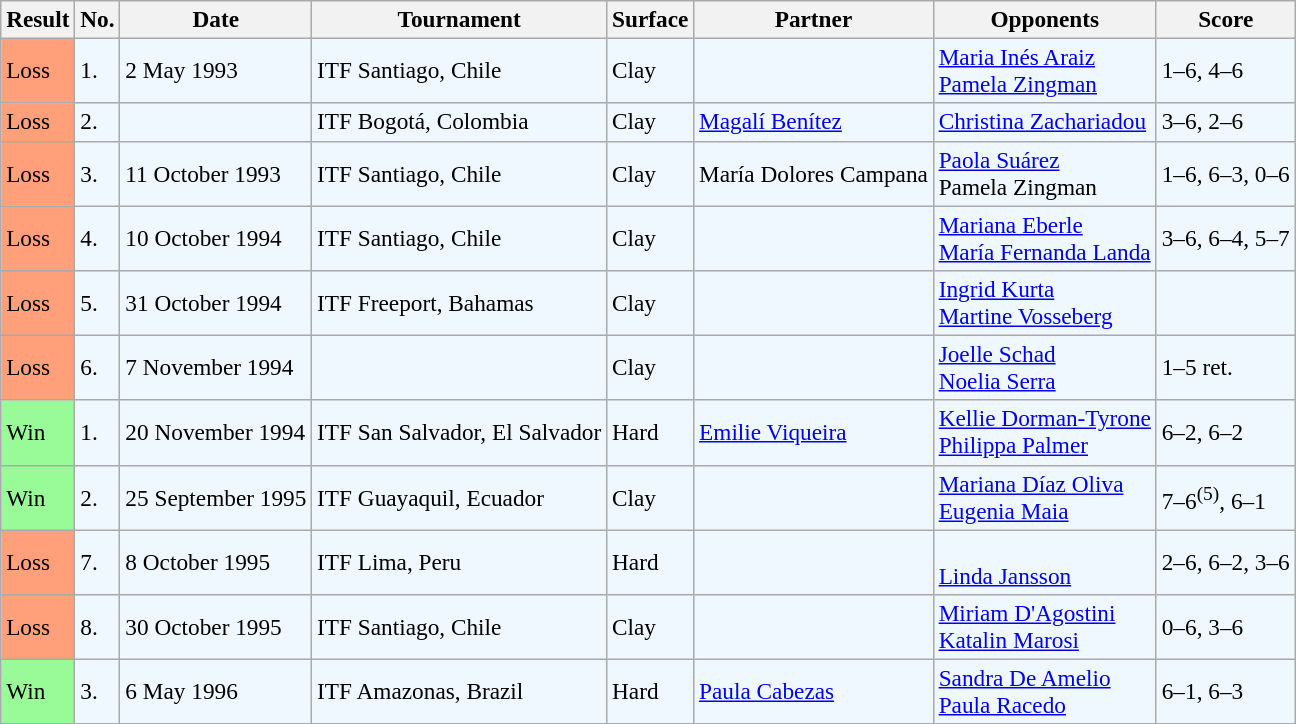<table class="sortable wikitable" style=font-size:97%>
<tr>
<th>Result</th>
<th>No.</th>
<th>Date</th>
<th>Tournament</th>
<th>Surface</th>
<th>Partner</th>
<th>Opponents</th>
<th class="unsortable">Score</th>
</tr>
<tr style="background:#f0f8ff;">
<td style="background:#ffa07a;">Loss</td>
<td>1.</td>
<td>2 May 1993</td>
<td>ITF Santiago, Chile</td>
<td>Clay</td>
<td></td>
<td> <a href='#'>Maria Inés Araiz</a> <br>  <a href='#'>Pamela Zingman</a></td>
<td>1–6, 4–6</td>
</tr>
<tr style="background:#f0f8ff;">
<td style="background:#ffa07a;">Loss</td>
<td>2.</td>
<td></td>
<td>ITF Bogotá, Colombia</td>
<td>Clay</td>
<td> <a href='#'>Magalí Benítez</a></td>
<td> <a href='#'>Christina Zachariadou</a> <br> </td>
<td>3–6, 2–6</td>
</tr>
<tr style="background:#f0f8ff;">
<td style="background:#ffa07a;">Loss</td>
<td>3.</td>
<td>11 October 1993</td>
<td>ITF Santiago, Chile</td>
<td>Clay</td>
<td> María Dolores Campana</td>
<td> <a href='#'>Paola Suárez</a> <br>  Pamela Zingman</td>
<td>1–6, 6–3, 0–6</td>
</tr>
<tr style="background:#f0f8ff;">
<td style="background:#ffa07a;">Loss</td>
<td>4.</td>
<td>10 October 1994</td>
<td>ITF Santiago, Chile</td>
<td>Clay</td>
<td></td>
<td> <a href='#'>Mariana Eberle</a> <br>  <a href='#'>María Fernanda Landa</a></td>
<td>3–6, 6–4, 5–7</td>
</tr>
<tr style="background:#f0f8ff;">
<td style="background:#ffa07a;">Loss</td>
<td>5.</td>
<td>31 October 1994</td>
<td>ITF Freeport, Bahamas</td>
<td>Clay</td>
<td></td>
<td> <a href='#'>Ingrid Kurta</a> <br>  <a href='#'>Martine Vosseberg</a></td>
<td></td>
</tr>
<tr style="background:#f0f8ff;">
<td style="background:#ffa07a;">Loss</td>
<td>6.</td>
<td>7 November 1994</td>
<td></td>
<td>Clay</td>
<td></td>
<td> <a href='#'>Joelle Schad</a> <br>  <a href='#'>Noelia Serra</a></td>
<td>1–5 ret.</td>
</tr>
<tr style="background:#f0f8ff;">
<td style="background:#98fb98;">Win</td>
<td>1.</td>
<td>20 November 1994</td>
<td>ITF San Salvador, El Salvador</td>
<td>Hard</td>
<td> <a href='#'>Emilie Viqueira</a></td>
<td> <a href='#'>Kellie Dorman-Tyrone</a> <br>  <a href='#'>Philippa Palmer</a></td>
<td>6–2, 6–2</td>
</tr>
<tr style="background:#f0f8ff;">
<td style="background:#98fb98;">Win</td>
<td>2.</td>
<td>25 September 1995</td>
<td>ITF Guayaquil, Ecuador</td>
<td>Clay</td>
<td></td>
<td> <a href='#'>Mariana Díaz Oliva</a> <br>  <a href='#'>Eugenia Maia</a></td>
<td>7–6<sup>(5)</sup>, 6–1</td>
</tr>
<tr style="background:#f0f8ff;">
<td style="background:#ffa07a;">Loss</td>
<td>7.</td>
<td>8 October 1995</td>
<td>ITF Lima, Peru</td>
<td>Hard</td>
<td></td>
<td> <br>  <a href='#'>Linda Jansson</a></td>
<td>2–6, 6–2, 3–6</td>
</tr>
<tr style="background:#f0f8ff;">
<td style="background:#ffa07a;">Loss</td>
<td>8.</td>
<td>30 October 1995</td>
<td>ITF Santiago, Chile</td>
<td>Clay</td>
<td></td>
<td> <a href='#'>Miriam D'Agostini</a> <br>  <a href='#'>Katalin Marosi</a></td>
<td>0–6, 3–6</td>
</tr>
<tr style="background:#f0f8ff;">
<td style="background:#98fb98;">Win</td>
<td>3.</td>
<td>6 May 1996</td>
<td>ITF Amazonas, Brazil</td>
<td>Hard</td>
<td> <a href='#'>Paula Cabezas</a></td>
<td> <a href='#'>Sandra De Amelio</a> <br>  <a href='#'>Paula Racedo</a></td>
<td>6–1, 6–3</td>
</tr>
</table>
